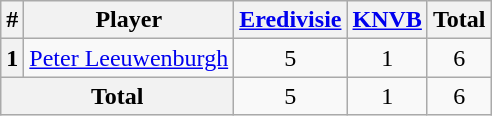<table class="wikitable" style="text-align:center;">
<tr>
<th>#</th>
<th>Player</th>
<th><a href='#'>Eredivisie</a></th>
<th><a href='#'>KNVB</a></th>
<th>Total</th>
</tr>
<tr>
<th>1</th>
<td align="left"> <a href='#'>Peter Leeuwenburgh</a></td>
<td>5</td>
<td>1</td>
<td>6</td>
</tr>
<tr>
<th colspan="2">Total</th>
<td>5</td>
<td>1</td>
<td>6</td>
</tr>
</table>
